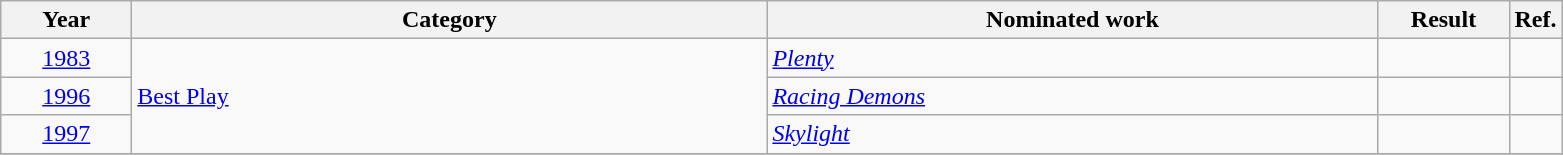<table class=wikitable>
<tr>
<th scope="col" style="width:5em;">Year</th>
<th scope="col" style="width:26em;">Category</th>
<th scope="col" style="width:25em;">Nominated work</th>
<th scope="col" style="width:5em;">Result</th>
<th>Ref.</th>
</tr>
<tr>
<td style="text-align:center;"><a href='#'>1983</a></td>
<td rowspan=3><a href='#'>Best Play</a></td>
<td><em><a href='#'>Plenty</a></em></td>
<td></td>
<td></td>
</tr>
<tr>
<td style="text-align:center;"><a href='#'>1996</a></td>
<td><em><a href='#'>Racing Demons</a></em></td>
<td></td>
<td></td>
</tr>
<tr>
<td style="text-align:center;"><a href='#'>1997</a></td>
<td><em><a href='#'>Skylight</a></em></td>
<td></td>
<td></td>
</tr>
<tr>
</tr>
</table>
